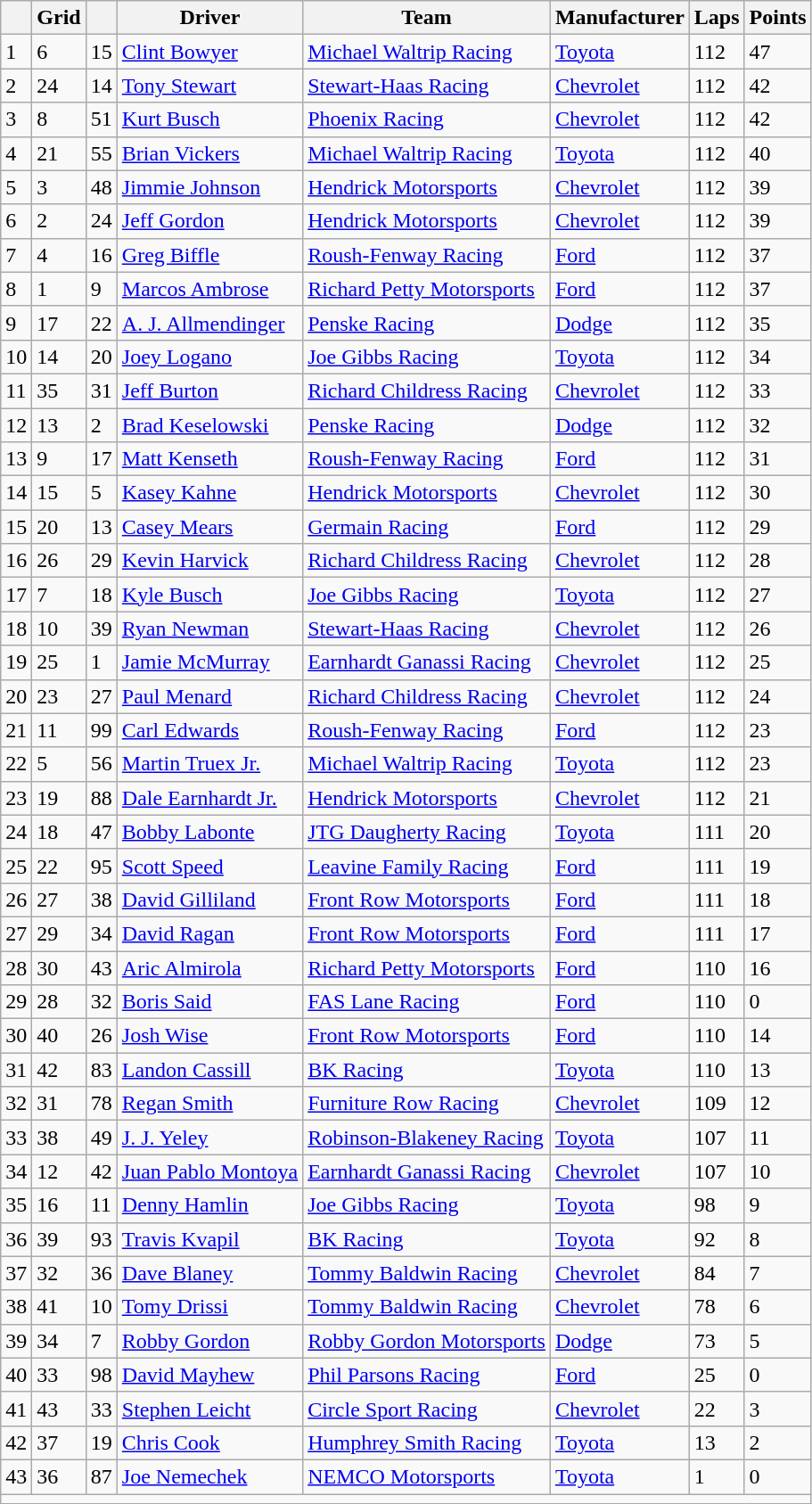<table class="wikitable" border="1">
<tr>
<th></th>
<th>Grid</th>
<th></th>
<th>Driver</th>
<th>Team</th>
<th>Manufacturer</th>
<th>Laps</th>
<th>Points</th>
</tr>
<tr>
<td>1</td>
<td>6</td>
<td>15</td>
<td><a href='#'>Clint Bowyer</a></td>
<td><a href='#'>Michael Waltrip Racing</a></td>
<td><a href='#'>Toyota</a></td>
<td>112</td>
<td>47</td>
</tr>
<tr>
<td>2</td>
<td>24</td>
<td>14</td>
<td><a href='#'>Tony Stewart</a></td>
<td><a href='#'>Stewart-Haas Racing</a></td>
<td><a href='#'>Chevrolet</a></td>
<td>112</td>
<td>42</td>
</tr>
<tr>
<td>3</td>
<td>8</td>
<td>51</td>
<td><a href='#'>Kurt Busch</a></td>
<td><a href='#'>Phoenix Racing</a></td>
<td><a href='#'>Chevrolet</a></td>
<td>112</td>
<td>42</td>
</tr>
<tr>
<td>4</td>
<td>21</td>
<td>55</td>
<td><a href='#'>Brian Vickers</a></td>
<td><a href='#'>Michael Waltrip Racing</a></td>
<td><a href='#'>Toyota</a></td>
<td>112</td>
<td>40</td>
</tr>
<tr>
<td>5</td>
<td>3</td>
<td>48</td>
<td><a href='#'>Jimmie Johnson</a></td>
<td><a href='#'>Hendrick Motorsports</a></td>
<td><a href='#'>Chevrolet</a></td>
<td>112</td>
<td>39</td>
</tr>
<tr>
<td>6</td>
<td>2</td>
<td>24</td>
<td><a href='#'>Jeff Gordon</a></td>
<td><a href='#'>Hendrick Motorsports</a></td>
<td><a href='#'>Chevrolet</a></td>
<td>112</td>
<td>39</td>
</tr>
<tr>
<td>7</td>
<td>4</td>
<td>16</td>
<td><a href='#'>Greg Biffle</a></td>
<td><a href='#'>Roush-Fenway Racing</a></td>
<td><a href='#'>Ford</a></td>
<td>112</td>
<td>37</td>
</tr>
<tr>
<td>8</td>
<td>1</td>
<td>9</td>
<td><a href='#'>Marcos Ambrose</a></td>
<td><a href='#'>Richard Petty Motorsports</a></td>
<td><a href='#'>Ford</a></td>
<td>112</td>
<td>37</td>
</tr>
<tr>
<td>9</td>
<td>17</td>
<td>22</td>
<td><a href='#'>A. J. Allmendinger</a></td>
<td><a href='#'>Penske Racing</a></td>
<td><a href='#'>Dodge</a></td>
<td>112</td>
<td>35</td>
</tr>
<tr>
<td>10</td>
<td>14</td>
<td>20</td>
<td><a href='#'>Joey Logano</a></td>
<td><a href='#'>Joe Gibbs Racing</a></td>
<td><a href='#'>Toyota</a></td>
<td>112</td>
<td>34</td>
</tr>
<tr>
<td>11</td>
<td>35</td>
<td>31</td>
<td><a href='#'>Jeff Burton</a></td>
<td><a href='#'>Richard Childress Racing</a></td>
<td><a href='#'>Chevrolet</a></td>
<td>112</td>
<td>33</td>
</tr>
<tr>
<td>12</td>
<td>13</td>
<td>2</td>
<td><a href='#'>Brad Keselowski</a></td>
<td><a href='#'>Penske Racing</a></td>
<td><a href='#'>Dodge</a></td>
<td>112</td>
<td>32</td>
</tr>
<tr>
<td>13</td>
<td>9</td>
<td>17</td>
<td><a href='#'>Matt Kenseth</a></td>
<td><a href='#'>Roush-Fenway Racing</a></td>
<td><a href='#'>Ford</a></td>
<td>112</td>
<td>31</td>
</tr>
<tr>
<td>14</td>
<td>15</td>
<td>5</td>
<td><a href='#'>Kasey Kahne</a></td>
<td><a href='#'>Hendrick Motorsports</a></td>
<td><a href='#'>Chevrolet</a></td>
<td>112</td>
<td>30</td>
</tr>
<tr>
<td>15</td>
<td>20</td>
<td>13</td>
<td><a href='#'>Casey Mears</a></td>
<td><a href='#'>Germain Racing</a></td>
<td><a href='#'>Ford</a></td>
<td>112</td>
<td>29</td>
</tr>
<tr>
<td>16</td>
<td>26</td>
<td>29</td>
<td><a href='#'>Kevin Harvick</a></td>
<td><a href='#'>Richard Childress Racing</a></td>
<td><a href='#'>Chevrolet</a></td>
<td>112</td>
<td>28</td>
</tr>
<tr>
<td>17</td>
<td>7</td>
<td>18</td>
<td><a href='#'>Kyle Busch</a></td>
<td><a href='#'>Joe Gibbs Racing</a></td>
<td><a href='#'>Toyota</a></td>
<td>112</td>
<td>27</td>
</tr>
<tr>
<td>18</td>
<td>10</td>
<td>39</td>
<td><a href='#'>Ryan Newman</a></td>
<td><a href='#'>Stewart-Haas Racing</a></td>
<td><a href='#'>Chevrolet</a></td>
<td>112</td>
<td>26</td>
</tr>
<tr>
<td>19</td>
<td>25</td>
<td>1</td>
<td><a href='#'>Jamie McMurray</a></td>
<td><a href='#'>Earnhardt Ganassi Racing</a></td>
<td><a href='#'>Chevrolet</a></td>
<td>112</td>
<td>25</td>
</tr>
<tr>
<td>20</td>
<td>23</td>
<td>27</td>
<td><a href='#'>Paul Menard</a></td>
<td><a href='#'>Richard Childress Racing</a></td>
<td><a href='#'>Chevrolet</a></td>
<td>112</td>
<td>24</td>
</tr>
<tr>
<td>21</td>
<td>11</td>
<td>99</td>
<td><a href='#'>Carl Edwards</a></td>
<td><a href='#'>Roush-Fenway Racing</a></td>
<td><a href='#'>Ford</a></td>
<td>112</td>
<td>23</td>
</tr>
<tr>
<td>22</td>
<td>5</td>
<td>56</td>
<td><a href='#'>Martin Truex Jr.</a></td>
<td><a href='#'>Michael Waltrip Racing</a></td>
<td><a href='#'>Toyota</a></td>
<td>112</td>
<td>23</td>
</tr>
<tr>
<td>23</td>
<td>19</td>
<td>88</td>
<td><a href='#'>Dale Earnhardt Jr.</a></td>
<td><a href='#'>Hendrick Motorsports</a></td>
<td><a href='#'>Chevrolet</a></td>
<td>112</td>
<td>21</td>
</tr>
<tr>
<td>24</td>
<td>18</td>
<td>47</td>
<td><a href='#'>Bobby Labonte</a></td>
<td><a href='#'>JTG Daugherty Racing</a></td>
<td><a href='#'>Toyota</a></td>
<td>111</td>
<td>20</td>
</tr>
<tr>
<td>25</td>
<td>22</td>
<td>95</td>
<td><a href='#'>Scott Speed</a></td>
<td><a href='#'>Leavine Family Racing</a></td>
<td><a href='#'>Ford</a></td>
<td>111</td>
<td>19</td>
</tr>
<tr>
<td>26</td>
<td>27</td>
<td>38</td>
<td><a href='#'>David Gilliland</a></td>
<td><a href='#'>Front Row Motorsports</a></td>
<td><a href='#'>Ford</a></td>
<td>111</td>
<td>18</td>
</tr>
<tr>
<td>27</td>
<td>29</td>
<td>34</td>
<td><a href='#'>David Ragan</a></td>
<td><a href='#'>Front Row Motorsports</a></td>
<td><a href='#'>Ford</a></td>
<td>111</td>
<td>17</td>
</tr>
<tr>
<td>28</td>
<td>30</td>
<td>43</td>
<td><a href='#'>Aric Almirola</a></td>
<td><a href='#'>Richard Petty Motorsports</a></td>
<td><a href='#'>Ford</a></td>
<td>110</td>
<td>16</td>
</tr>
<tr>
<td>29</td>
<td>28</td>
<td>32</td>
<td><a href='#'>Boris Said</a></td>
<td><a href='#'>FAS Lane Racing</a></td>
<td><a href='#'>Ford</a></td>
<td>110</td>
<td>0</td>
</tr>
<tr>
<td>30</td>
<td>40</td>
<td>26</td>
<td><a href='#'>Josh Wise</a></td>
<td><a href='#'>Front Row Motorsports</a></td>
<td><a href='#'>Ford</a></td>
<td>110</td>
<td>14</td>
</tr>
<tr>
<td>31</td>
<td>42</td>
<td>83</td>
<td><a href='#'>Landon Cassill</a></td>
<td><a href='#'>BK Racing</a></td>
<td><a href='#'>Toyota</a></td>
<td>110</td>
<td>13</td>
</tr>
<tr>
<td>32</td>
<td>31</td>
<td>78</td>
<td><a href='#'>Regan Smith</a></td>
<td><a href='#'>Furniture Row Racing</a></td>
<td><a href='#'>Chevrolet</a></td>
<td>109</td>
<td>12</td>
</tr>
<tr>
<td>33</td>
<td>38</td>
<td>49</td>
<td><a href='#'>J. J. Yeley</a></td>
<td><a href='#'>Robinson-Blakeney Racing</a></td>
<td><a href='#'>Toyota</a></td>
<td>107</td>
<td>11</td>
</tr>
<tr>
<td>34</td>
<td>12</td>
<td>42</td>
<td><a href='#'>Juan Pablo Montoya</a></td>
<td><a href='#'>Earnhardt Ganassi Racing</a></td>
<td><a href='#'>Chevrolet</a></td>
<td>107</td>
<td>10</td>
</tr>
<tr>
<td>35</td>
<td>16</td>
<td>11</td>
<td><a href='#'>Denny Hamlin</a></td>
<td><a href='#'>Joe Gibbs Racing</a></td>
<td><a href='#'>Toyota</a></td>
<td>98</td>
<td>9</td>
</tr>
<tr>
<td>36</td>
<td>39</td>
<td>93</td>
<td><a href='#'>Travis Kvapil</a></td>
<td><a href='#'>BK Racing</a></td>
<td><a href='#'>Toyota</a></td>
<td>92</td>
<td>8</td>
</tr>
<tr>
<td>37</td>
<td>32</td>
<td>36</td>
<td><a href='#'>Dave Blaney</a></td>
<td><a href='#'>Tommy Baldwin Racing</a></td>
<td><a href='#'>Chevrolet</a></td>
<td>84</td>
<td>7</td>
</tr>
<tr>
<td>38</td>
<td>41</td>
<td>10</td>
<td><a href='#'>Tomy Drissi</a></td>
<td><a href='#'>Tommy Baldwin Racing</a></td>
<td><a href='#'>Chevrolet</a></td>
<td>78</td>
<td>6</td>
</tr>
<tr>
<td>39</td>
<td>34</td>
<td>7</td>
<td><a href='#'>Robby Gordon</a></td>
<td><a href='#'>Robby Gordon Motorsports</a></td>
<td><a href='#'>Dodge</a></td>
<td>73</td>
<td>5</td>
</tr>
<tr>
<td>40</td>
<td>33</td>
<td>98</td>
<td><a href='#'>David Mayhew</a></td>
<td><a href='#'>Phil Parsons Racing</a></td>
<td><a href='#'>Ford</a></td>
<td>25</td>
<td>0</td>
</tr>
<tr>
<td>41</td>
<td>43</td>
<td>33</td>
<td><a href='#'>Stephen Leicht</a></td>
<td><a href='#'>Circle Sport Racing</a></td>
<td><a href='#'>Chevrolet</a></td>
<td>22</td>
<td>3</td>
</tr>
<tr>
<td>42</td>
<td>37</td>
<td>19</td>
<td><a href='#'>Chris Cook</a></td>
<td><a href='#'>Humphrey Smith Racing</a></td>
<td><a href='#'>Toyota</a></td>
<td>13</td>
<td>2</td>
</tr>
<tr>
<td>43</td>
<td>36</td>
<td>87</td>
<td><a href='#'>Joe Nemechek</a></td>
<td><a href='#'>NEMCO Motorsports</a></td>
<td><a href='#'>Toyota</a></td>
<td>1</td>
<td>0</td>
</tr>
<tr class="sortbottom">
<td colspan="9"></td>
</tr>
</table>
